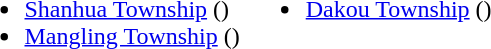<table>
<tr>
<td valign="top"><br><ul><li><a href='#'>Shanhua Township</a> ()</li><li><a href='#'>Mangling Township</a> ()</li></ul></td>
<td valign="top"><br><ul><li><a href='#'>Dakou Township</a> ()</li></ul></td>
</tr>
</table>
